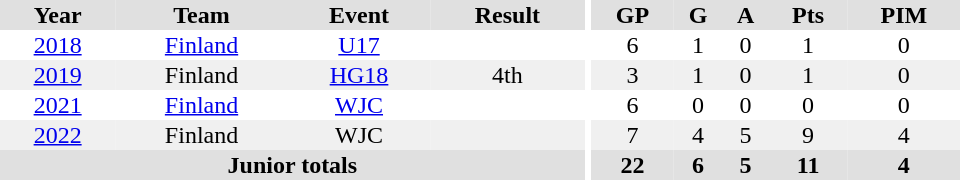<table border="0" cellpadding="1" cellspacing="0" ID="Table3" style="text-align:center; width:40em">
<tr ALIGN="center" bgcolor="#e0e0e0">
<th>Year</th>
<th>Team</th>
<th>Event</th>
<th>Result</th>
<th rowspan="99" bgcolor="#ffffff"></th>
<th>GP</th>
<th>G</th>
<th>A</th>
<th>Pts</th>
<th>PIM</th>
</tr>
<tr>
<td><a href='#'>2018</a></td>
<td><a href='#'>Finland</a></td>
<td><a href='#'>U17</a></td>
<td></td>
<td>6</td>
<td>1</td>
<td>0</td>
<td>1</td>
<td>0</td>
</tr>
<tr bgcolor="#f0f0f0">
<td><a href='#'>2019</a></td>
<td>Finland</td>
<td><a href='#'>HG18</a></td>
<td>4th</td>
<td>3</td>
<td>1</td>
<td>0</td>
<td>1</td>
<td>0</td>
</tr>
<tr>
<td><a href='#'>2021</a></td>
<td><a href='#'>Finland</a></td>
<td><a href='#'>WJC</a></td>
<td></td>
<td>6</td>
<td>0</td>
<td>0</td>
<td>0</td>
<td>0</td>
</tr>
<tr bgcolor="#f0f0f0">
<td><a href='#'>2022</a></td>
<td>Finland</td>
<td>WJC</td>
<td></td>
<td>7</td>
<td>4</td>
<td>5</td>
<td>9</td>
<td>4</td>
</tr>
<tr ALIGN="center" bgcolor="#e0e0e0">
<th colspan=4>Junior totals</th>
<th>22</th>
<th>6</th>
<th>5</th>
<th>11</th>
<th>4</th>
</tr>
</table>
